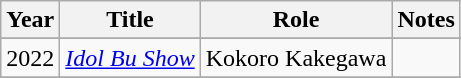<table class="wikitable sortable">
<tr>
<th>Year</th>
<th>Title</th>
<th>Role</th>
<th class="unsortable">Notes</th>
</tr>
<tr>
</tr>
<tr>
<td rowspan="1">2022</td>
<td><em><a href='#'>Idol Bu Show</a></em></td>
<td>Kokoro Kakegawa</td>
<td></td>
</tr>
<tr>
</tr>
</table>
